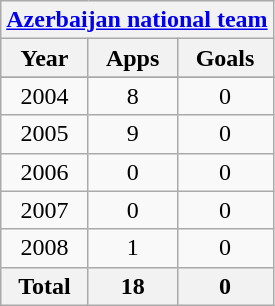<table class="wikitable" style="text-align:center">
<tr>
<th colspan=3><a href='#'>Azerbaijan national team</a></th>
</tr>
<tr>
<th>Year</th>
<th>Apps</th>
<th>Goals</th>
</tr>
<tr>
</tr>
<tr>
<td>2004</td>
<td>8</td>
<td>0</td>
</tr>
<tr>
<td>2005</td>
<td>9</td>
<td>0</td>
</tr>
<tr>
<td>2006</td>
<td>0</td>
<td>0</td>
</tr>
<tr>
<td>2007</td>
<td>0</td>
<td>0</td>
</tr>
<tr>
<td>2008</td>
<td>1</td>
<td>0</td>
</tr>
<tr>
<th>Total</th>
<th>18</th>
<th>0</th>
</tr>
</table>
